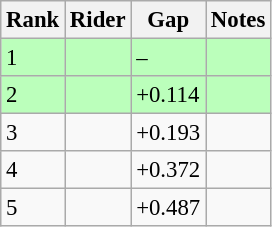<table class="wikitable" style="font-size:95%" style="text-align:center; width:35em;">
<tr>
<th>Rank</th>
<th>Rider</th>
<th>Gap</th>
<th>Notes</th>
</tr>
<tr bgcolor=bbffbb>
<td>1</td>
<td align=left></td>
<td>–</td>
<td></td>
</tr>
<tr bgcolor=bbffbb>
<td>2</td>
<td align=left></td>
<td>+0.114</td>
<td></td>
</tr>
<tr>
<td>3</td>
<td align=left></td>
<td>+0.193</td>
<td></td>
</tr>
<tr>
<td>4</td>
<td align=left></td>
<td>+0.372</td>
<td></td>
</tr>
<tr>
<td>5</td>
<td align=left></td>
<td>+0.487</td>
<td></td>
</tr>
</table>
